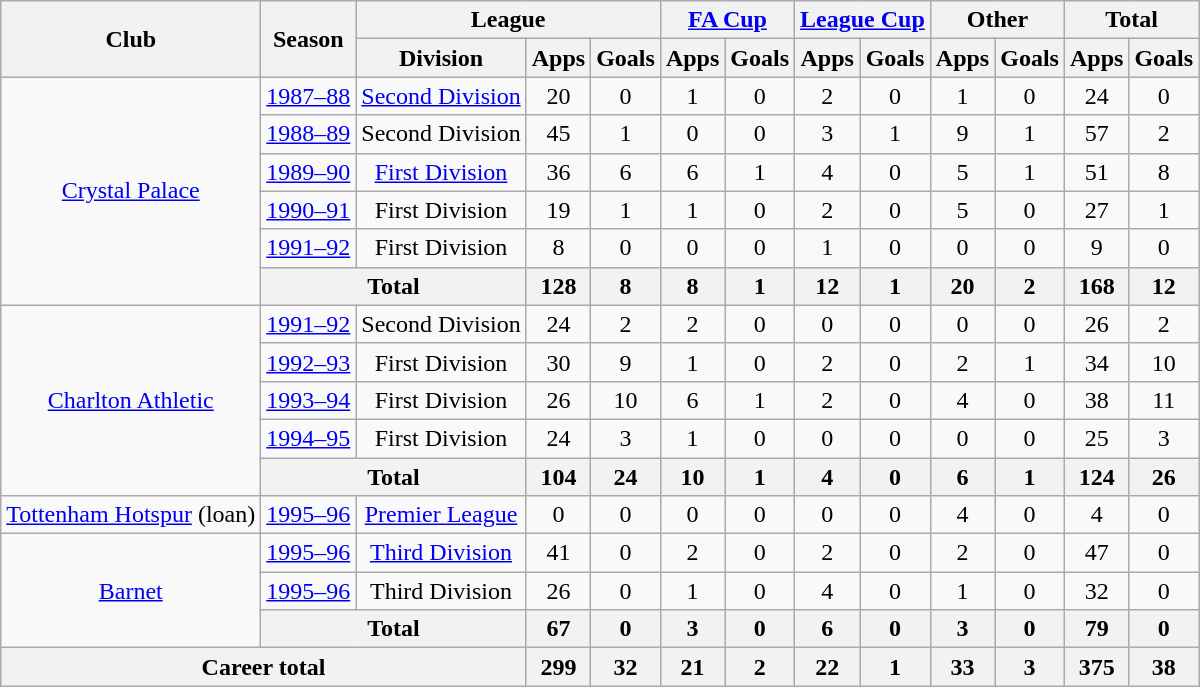<table class="wikitable" style="text-align: center;">
<tr>
<th rowspan=2>Club</th>
<th rowspan=2>Season</th>
<th colspan=3>League</th>
<th colspan=2><a href='#'>FA Cup</a></th>
<th colspan=2><a href='#'>League Cup</a></th>
<th colspan=2>Other</th>
<th colspan=2>Total</th>
</tr>
<tr>
<th>Division</th>
<th>Apps</th>
<th>Goals</th>
<th>Apps</th>
<th>Goals</th>
<th>Apps</th>
<th>Goals</th>
<th>Apps</th>
<th>Goals</th>
<th>Apps</th>
<th>Goals</th>
</tr>
<tr>
<td rowspan=6><a href='#'>Crystal Palace</a></td>
<td><a href='#'>1987–88</a></td>
<td><a href='#'>Second Division</a></td>
<td>20</td>
<td>0</td>
<td>1</td>
<td>0</td>
<td>2</td>
<td>0</td>
<td>1</td>
<td>0</td>
<td>24</td>
<td>0</td>
</tr>
<tr>
<td><a href='#'>1988–89</a></td>
<td>Second Division</td>
<td>45</td>
<td>1</td>
<td>0</td>
<td>0</td>
<td>3</td>
<td>1</td>
<td>9</td>
<td>1</td>
<td>57</td>
<td>2</td>
</tr>
<tr>
<td><a href='#'>1989–90</a></td>
<td><a href='#'>First Division</a></td>
<td>36</td>
<td>6</td>
<td>6</td>
<td>1</td>
<td>4</td>
<td>0</td>
<td>5</td>
<td>1</td>
<td>51</td>
<td>8</td>
</tr>
<tr>
<td><a href='#'>1990–91</a></td>
<td>First Division</td>
<td>19</td>
<td>1</td>
<td>1</td>
<td>0</td>
<td>2</td>
<td>0</td>
<td>5</td>
<td>0</td>
<td>27</td>
<td>1</td>
</tr>
<tr>
<td><a href='#'>1991–92</a></td>
<td>First Division</td>
<td>8</td>
<td>0</td>
<td>0</td>
<td>0</td>
<td>1</td>
<td>0</td>
<td>0</td>
<td>0</td>
<td>9</td>
<td>0</td>
</tr>
<tr>
<th colspan=2>Total</th>
<th>128</th>
<th>8</th>
<th>8</th>
<th>1</th>
<th>12</th>
<th>1</th>
<th>20</th>
<th>2</th>
<th>168</th>
<th>12</th>
</tr>
<tr>
<td rowspan=5><a href='#'>Charlton Athletic</a></td>
<td><a href='#'>1991–92</a></td>
<td>Second Division</td>
<td>24</td>
<td>2</td>
<td>2</td>
<td>0</td>
<td>0</td>
<td>0</td>
<td>0</td>
<td>0</td>
<td>26</td>
<td>2</td>
</tr>
<tr>
<td><a href='#'>1992–93</a></td>
<td>First Division</td>
<td>30</td>
<td>9</td>
<td>1</td>
<td>0</td>
<td>2</td>
<td>0</td>
<td>2</td>
<td>1</td>
<td>34</td>
<td>10</td>
</tr>
<tr>
<td><a href='#'>1993–94</a></td>
<td>First Division</td>
<td>26</td>
<td>10</td>
<td>6</td>
<td>1</td>
<td>2</td>
<td>0</td>
<td>4</td>
<td>0</td>
<td>38</td>
<td>11</td>
</tr>
<tr>
<td><a href='#'>1994–95</a></td>
<td>First Division</td>
<td>24</td>
<td>3</td>
<td>1</td>
<td>0</td>
<td>0</td>
<td>0</td>
<td>0</td>
<td>0</td>
<td>25</td>
<td>3</td>
</tr>
<tr>
<th colspan=2>Total</th>
<th>104</th>
<th>24</th>
<th>10</th>
<th>1</th>
<th>4</th>
<th>0</th>
<th>6</th>
<th>1</th>
<th>124</th>
<th>26</th>
</tr>
<tr>
<td><a href='#'>Tottenham Hotspur</a> (loan)</td>
<td><a href='#'>1995–96</a></td>
<td><a href='#'>Premier League</a></td>
<td>0</td>
<td>0</td>
<td>0</td>
<td>0</td>
<td>0</td>
<td>0</td>
<td>4</td>
<td>0</td>
<td>4</td>
<td>0</td>
</tr>
<tr>
<td rowspan=3><a href='#'>Barnet</a></td>
<td><a href='#'>1995–96</a></td>
<td><a href='#'>Third Division</a></td>
<td>41</td>
<td>0</td>
<td>2</td>
<td>0</td>
<td>2</td>
<td>0</td>
<td>2</td>
<td>0</td>
<td>47</td>
<td>0</td>
</tr>
<tr>
<td><a href='#'>1995–96</a></td>
<td>Third Division</td>
<td>26</td>
<td>0</td>
<td>1</td>
<td>0</td>
<td>4</td>
<td>0</td>
<td>1</td>
<td>0</td>
<td>32</td>
<td>0</td>
</tr>
<tr>
<th colspan=2>Total</th>
<th>67</th>
<th>0</th>
<th>3</th>
<th>0</th>
<th>6</th>
<th>0</th>
<th>3</th>
<th>0</th>
<th>79</th>
<th>0</th>
</tr>
<tr>
<th colspan=3>Career total</th>
<th>299</th>
<th>32</th>
<th>21</th>
<th>2</th>
<th>22</th>
<th>1</th>
<th>33</th>
<th>3</th>
<th>375</th>
<th>38</th>
</tr>
</table>
